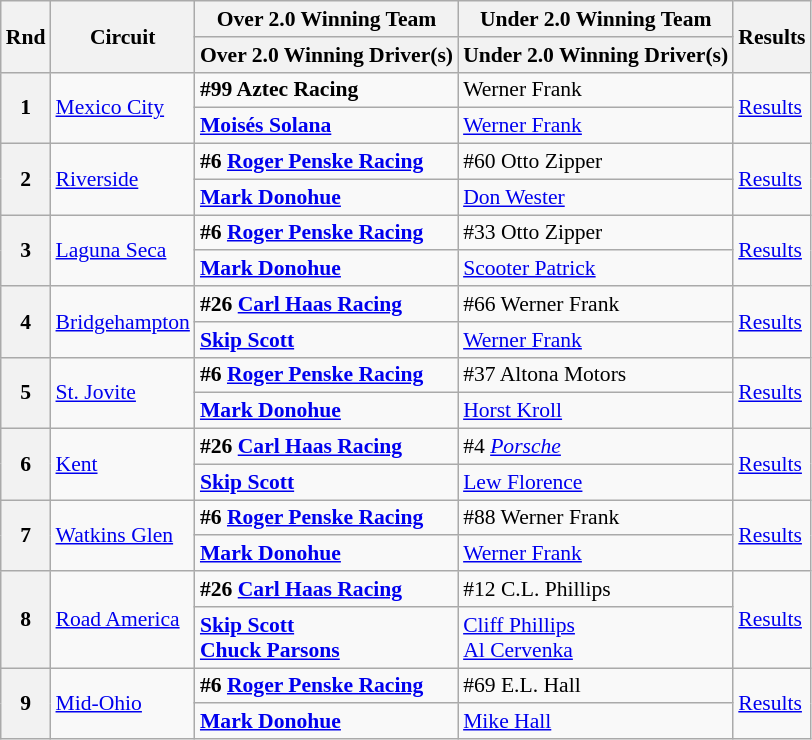<table class="wikitable" style="font-size: 90%;">
<tr>
<th rowspan=2>Rnd</th>
<th rowspan=2>Circuit</th>
<th>Over 2.0 Winning Team</th>
<th>Under 2.0 Winning Team</th>
<th rowspan=2>Results</th>
</tr>
<tr>
<th>Over 2.0 Winning Driver(s)</th>
<th>Under 2.0 Winning Driver(s)</th>
</tr>
<tr>
<th rowspan=2>1</th>
<td rowspan=2><a href='#'>Mexico City</a></td>
<td><strong>#99 Aztec Racing</strong></td>
<td>Werner Frank</td>
<td rowspan=2><a href='#'>Results</a></td>
</tr>
<tr>
<td> <strong><a href='#'>Moisés Solana</a></strong></td>
<td> <a href='#'>Werner Frank</a></td>
</tr>
<tr>
<th rowspan=2>2</th>
<td rowspan=2><a href='#'>Riverside</a></td>
<td><strong>#6 <a href='#'>Roger Penske Racing</a></strong></td>
<td>#60 Otto Zipper</td>
<td rowspan=2><a href='#'>Results</a></td>
</tr>
<tr>
<td> <strong><a href='#'>Mark Donohue</a></strong></td>
<td> <a href='#'>Don Wester</a></td>
</tr>
<tr>
<th rowspan=2>3</th>
<td rowspan=2><a href='#'>Laguna Seca</a></td>
<td><strong>#6 <a href='#'>Roger Penske Racing</a></strong></td>
<td>#33 Otto Zipper</td>
<td rowspan=2><a href='#'>Results</a></td>
</tr>
<tr>
<td> <strong><a href='#'>Mark Donohue</a></strong></td>
<td> <a href='#'>Scooter Patrick</a></td>
</tr>
<tr>
<th rowspan=2>4</th>
<td rowspan=2><a href='#'>Bridgehampton</a></td>
<td><strong>#26 <a href='#'>Carl Haas Racing</a></strong></td>
<td>#66 Werner Frank</td>
<td rowspan=2><a href='#'>Results</a></td>
</tr>
<tr>
<td> <strong><a href='#'>Skip Scott</a></strong></td>
<td> <a href='#'>Werner Frank</a></td>
</tr>
<tr>
<th rowspan=2>5</th>
<td rowspan=2><a href='#'>St. Jovite</a></td>
<td><strong>#6 <a href='#'>Roger Penske Racing</a></strong></td>
<td>#37 Altona Motors</td>
<td rowspan=2><a href='#'>Results</a></td>
</tr>
<tr>
<td> <strong><a href='#'>Mark Donohue</a></strong></td>
<td> <a href='#'>Horst Kroll</a></td>
</tr>
<tr>
<th rowspan=2>6</th>
<td rowspan=2><a href='#'>Kent</a></td>
<td><strong>#26 <a href='#'>Carl Haas Racing</a></strong></td>
<td>#4 <em><a href='#'>Porsche</a></em></td>
<td rowspan=2><a href='#'>Results</a></td>
</tr>
<tr>
<td> <strong><a href='#'>Skip Scott</a></strong></td>
<td> <a href='#'>Lew Florence</a></td>
</tr>
<tr>
<th rowspan=2>7</th>
<td rowspan=2><a href='#'>Watkins Glen</a></td>
<td><strong>#6 <a href='#'>Roger Penske Racing</a></strong></td>
<td>#88 Werner Frank</td>
<td rowspan=2><a href='#'>Results</a></td>
</tr>
<tr>
<td> <strong><a href='#'>Mark Donohue</a></strong></td>
<td> <a href='#'>Werner Frank</a></td>
</tr>
<tr>
<th rowspan=2>8</th>
<td rowspan=2><a href='#'>Road America</a></td>
<td><strong>#26 <a href='#'>Carl Haas Racing</a></strong></td>
<td>#12 C.L. Phillips</td>
<td rowspan=2><a href='#'>Results</a></td>
</tr>
<tr>
<td> <strong><a href='#'>Skip Scott</a></strong><br> <strong><a href='#'>Chuck Parsons</a></strong></td>
<td> <a href='#'>Cliff Phillips</a><br> <a href='#'>Al Cervenka</a></td>
</tr>
<tr>
<th rowspan=2>9</th>
<td rowspan=2><a href='#'>Mid-Ohio</a></td>
<td><strong>#6 <a href='#'>Roger Penske Racing</a></strong></td>
<td>#69 E.L. Hall</td>
<td rowspan=2><a href='#'>Results</a></td>
</tr>
<tr>
<td> <strong><a href='#'>Mark Donohue</a></strong></td>
<td> <a href='#'>Mike Hall</a></td>
</tr>
</table>
